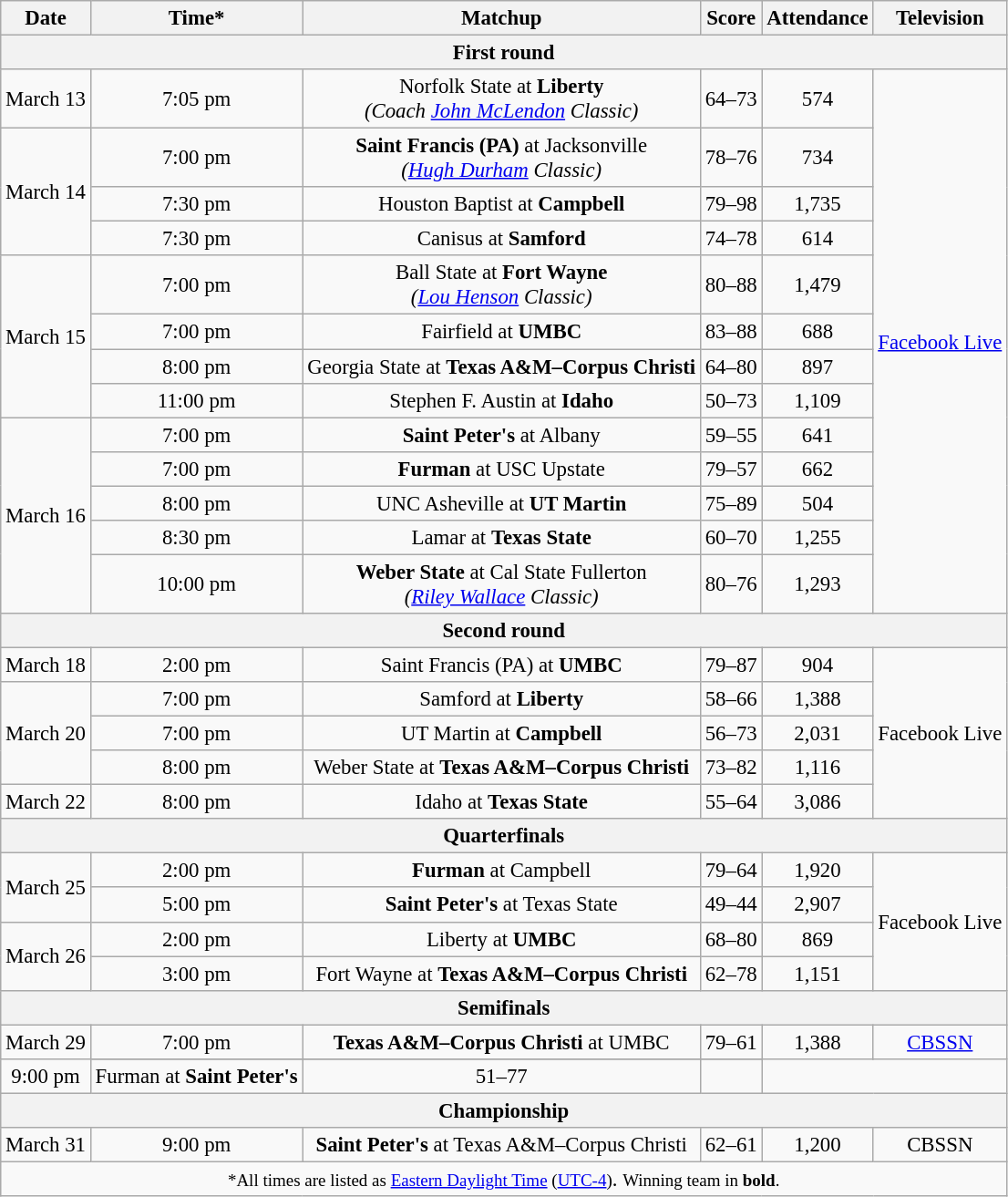<table class="wikitable" style="font-size: 95%; text-align:center">
<tr>
<th>Date</th>
<th>Time*</th>
<th>Matchup</th>
<th>Score</th>
<th>Attendance</th>
<th>Television</th>
</tr>
<tr>
<th colspan=6>First round</th>
</tr>
<tr>
<td>March 13</td>
<td>7:05 pm</td>
<td>Norfolk State at <strong>Liberty</strong> <br><em>(Coach <a href='#'>John McLendon</a> Classic)</em></td>
<td>64–73</td>
<td>574</td>
<td rowspan=13><a href='#'>Facebook Live</a></td>
</tr>
<tr>
<td rowspan=3>March 14</td>
<td>7:00 pm</td>
<td><strong>Saint Francis (PA)</strong> at Jacksonville <br><em>(<a href='#'>Hugh Durham</a> Classic)</em></td>
<td>78–76</td>
<td>734</td>
</tr>
<tr>
<td>7:30 pm</td>
<td>Houston Baptist at <strong>Campbell</strong></td>
<td>79–98</td>
<td>1,735</td>
</tr>
<tr>
<td>7:30 pm</td>
<td>Canisus at <strong>Samford</strong></td>
<td>74–78</td>
<td>614</td>
</tr>
<tr>
<td rowspan=4>March 15</td>
<td>7:00 pm</td>
<td>Ball State at <strong>Fort Wayne</strong><br><em>(<a href='#'>Lou Henson</a> Classic)</em></td>
<td>80–88</td>
<td>1,479</td>
</tr>
<tr>
<td>7:00 pm</td>
<td>Fairfield at <strong>UMBC</strong></td>
<td>83–88</td>
<td>688</td>
</tr>
<tr>
<td>8:00 pm</td>
<td>Georgia State at <strong>Texas A&M–Corpus Christi</strong></td>
<td>64–80</td>
<td>897</td>
</tr>
<tr>
<td>11:00 pm</td>
<td>Stephen F. Austin at <strong>Idaho</strong></td>
<td>50–73</td>
<td>1,109</td>
</tr>
<tr>
<td rowspan=5>March 16</td>
<td>7:00 pm</td>
<td><strong>Saint Peter's</strong> at Albany</td>
<td>59–55</td>
<td>641</td>
</tr>
<tr>
<td>7:00 pm</td>
<td><strong>Furman</strong> at USC Upstate</td>
<td>79–57</td>
<td>662</td>
</tr>
<tr>
<td>8:00 pm</td>
<td>UNC Asheville at <strong>UT Martin</strong></td>
<td>75–89</td>
<td>504</td>
</tr>
<tr>
<td>8:30 pm</td>
<td>Lamar at <strong>Texas State</strong></td>
<td>60–70</td>
<td>1,255</td>
</tr>
<tr>
<td>10:00 pm</td>
<td><strong>Weber State</strong> at Cal State Fullerton<br><em>(<a href='#'>Riley Wallace</a> Classic)</em></td>
<td>80–76</td>
<td>1,293</td>
</tr>
<tr>
<th colspan=6>Second round</th>
</tr>
<tr>
<td rowspan=1>March 18</td>
<td>2:00 pm</td>
<td>Saint Francis (PA) at <strong>UMBC</strong></td>
<td>79–87</td>
<td>904</td>
<td rowspan="5">Facebook Live</td>
</tr>
<tr>
<td rowspan=3>March 20</td>
<td>7:00 pm</td>
<td>Samford at <strong>Liberty</strong></td>
<td>58–66</td>
<td>1,388</td>
</tr>
<tr>
<td>7:00 pm</td>
<td>UT Martin at <strong>Campbell</strong></td>
<td>56–73</td>
<td>2,031</td>
</tr>
<tr>
<td>8:00 pm</td>
<td>Weber State at <strong>Texas A&M–Corpus Christi</strong></td>
<td>73–82</td>
<td>1,116</td>
</tr>
<tr>
<td>March 22</td>
<td>8:00 pm</td>
<td>Idaho at <strong>Texas State</strong></td>
<td>55–64</td>
<td>3,086</td>
</tr>
<tr>
<th colspan=6>Quarterfinals</th>
</tr>
<tr>
<td rowspan=2>March 25</td>
<td>2:00 pm</td>
<td><strong>Furman</strong> at Campbell</td>
<td>79–64</td>
<td>1,920</td>
<td rowspan=4>Facebook Live</td>
</tr>
<tr>
<td>5:00 pm</td>
<td><strong>Saint Peter's</strong> at Texas State</td>
<td>49–44</td>
<td>2,907</td>
</tr>
<tr>
<td rowspan=2>March 26</td>
<td>2:00 pm</td>
<td>Liberty at <strong>UMBC</strong></td>
<td>68–80</td>
<td>869</td>
</tr>
<tr>
<td>3:00 pm</td>
<td>Fort Wayne at <strong>Texas A&M–Corpus Christi</strong></td>
<td>62–78</td>
<td>1,151</td>
</tr>
<tr>
<th colspan=6>Semifinals</th>
</tr>
<tr>
<td rowspan=2>March 29</td>
<td>7:00 pm</td>
<td><strong>Texas A&M–Corpus Christi</strong> at UMBC</td>
<td>79–61</td>
<td>1,388</td>
<td rowspan=2><a href='#'>CBSSN</a></td>
</tr>
<tr>
</tr>
<tr>
<td>9:00 pm</td>
<td>Furman at <strong>Saint Peter's</strong></td>
<td>51–77</td>
<td></td>
</tr>
<tr>
<th colspan=6>Championship</th>
</tr>
<tr>
<td>March 31</td>
<td>9:00 pm</td>
<td><strong>Saint Peter's</strong> at Texas A&M–Corpus Christi</td>
<td>62–61</td>
<td>1,200</td>
<td>CBSSN</td>
</tr>
<tr>
<td colspan=6><small>*All times are listed as <a href='#'>Eastern Daylight Time</a> (<a href='#'>UTC-4</a>)</small>. <small>Winning team in <strong>bold</strong>.</small></td>
</tr>
</table>
